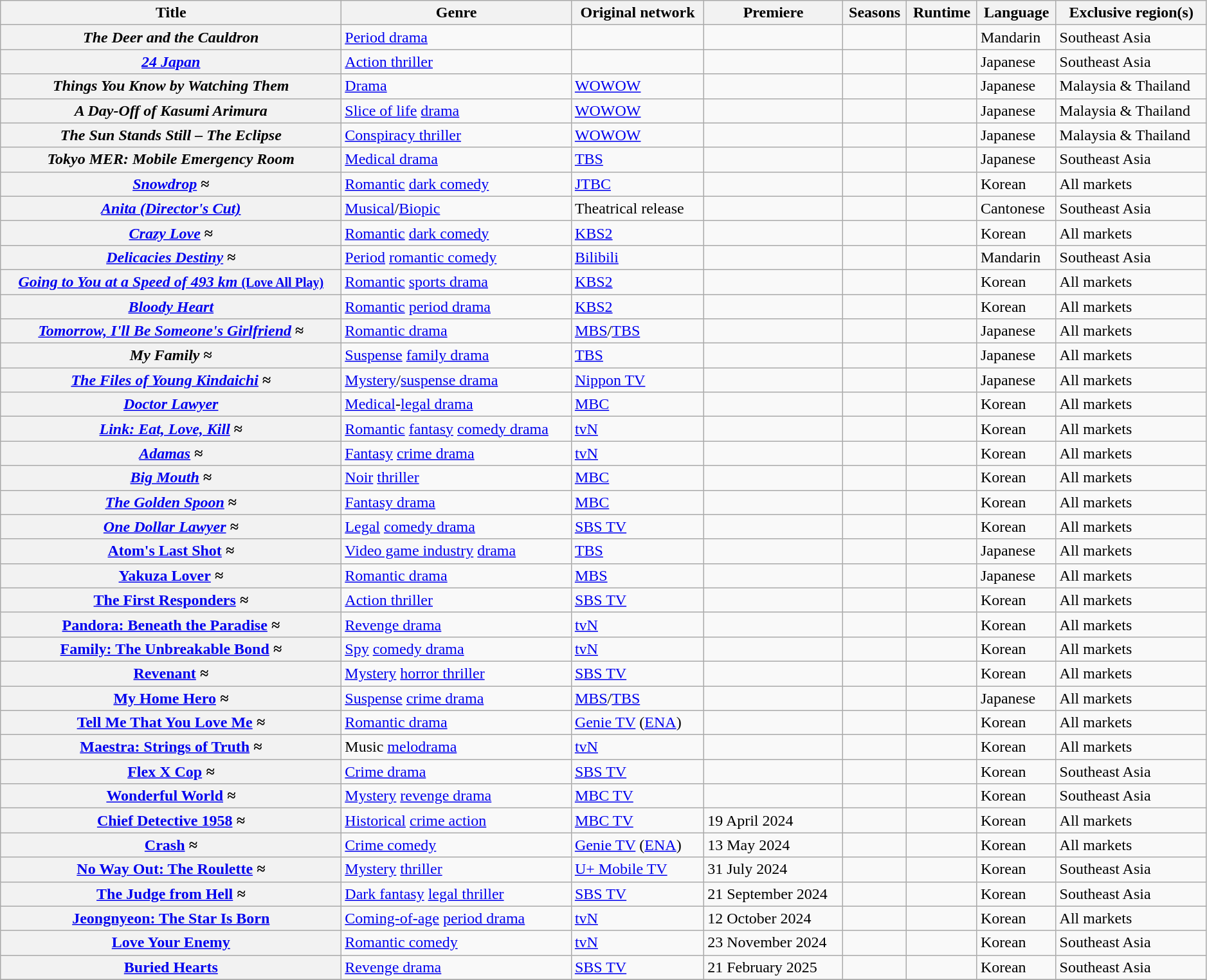<table class="wikitable plainrowheaders sortable" style="width:99%;">
<tr>
<th>Title</th>
<th>Genre</th>
<th>Original network</th>
<th>Premiere</th>
<th>Seasons</th>
<th>Runtime</th>
<th>Language</th>
<th>Exclusive region(s)</th>
</tr>
<tr>
<th scope="row"><em>The Deer and the Cauldron</em></th>
<td><a href='#'>Period drama</a></td>
<td></td>
<td></td>
<td></td>
<td></td>
<td>Mandarin</td>
<td>Southeast Asia</td>
</tr>
<tr>
<th scope="row"><em><a href='#'>24 Japan</a></em></th>
<td><a href='#'>Action thriller</a></td>
<td></td>
<td></td>
<td></td>
<td></td>
<td>Japanese</td>
<td>Southeast Asia</td>
</tr>
<tr>
<th scope="row"><em>Things You Know by Watching Them</em></th>
<td><a href='#'>Drama</a></td>
<td><a href='#'>WOWOW</a></td>
<td></td>
<td></td>
<td></td>
<td>Japanese</td>
<td>Malaysia & Thailand</td>
</tr>
<tr>
<th scope="row"><em>A Day-Off of Kasumi Arimura</em></th>
<td><a href='#'>Slice of life</a> <a href='#'>drama</a></td>
<td><a href='#'>WOWOW</a></td>
<td></td>
<td></td>
<td></td>
<td>Japanese</td>
<td>Malaysia & Thailand</td>
</tr>
<tr>
<th scope="row"><em>The Sun Stands Still – The Eclipse</em></th>
<td><a href='#'>Conspiracy thriller</a></td>
<td><a href='#'>WOWOW</a></td>
<td></td>
<td></td>
<td></td>
<td>Japanese</td>
<td>Malaysia & Thailand</td>
</tr>
<tr>
<th scope="row"><em>Tokyo MER: Mobile Emergency Room</em></th>
<td><a href='#'>Medical drama</a></td>
<td><a href='#'>TBS</a></td>
<td></td>
<td></td>
<td></td>
<td>Japanese</td>
<td>Southeast Asia</td>
</tr>
<tr>
<th scope="row"><em><a href='#'>Snowdrop</a></em> <strong>≈</strong></th>
<td><a href='#'>Romantic</a> <a href='#'>dark comedy</a></td>
<td><a href='#'>JTBC</a></td>
<td></td>
<td></td>
<td></td>
<td>Korean</td>
<td>All markets</td>
</tr>
<tr>
<th scope="row"><em><a href='#'>Anita (Director's Cut)</a></em></th>
<td><a href='#'>Musical</a>/<a href='#'>Biopic</a></td>
<td>Theatrical release</td>
<td></td>
<td></td>
<td></td>
<td>Cantonese</td>
<td>Southeast Asia</td>
</tr>
<tr>
<th scope="row"><em><a href='#'>Crazy Love</a></em> <strong>≈</strong></th>
<td><a href='#'>Romantic</a> <a href='#'>dark comedy</a></td>
<td><a href='#'>KBS2</a></td>
<td></td>
<td></td>
<td></td>
<td>Korean</td>
<td>All markets</td>
</tr>
<tr>
<th scope="row"><em><a href='#'>Delicacies Destiny</a></em> <strong>≈</strong></th>
<td><a href='#'>Period</a> <a href='#'>romantic comedy</a></td>
<td><a href='#'>Bilibili</a></td>
<td></td>
<td></td>
<td></td>
<td>Mandarin</td>
<td>Southeast Asia</td>
</tr>
<tr>
<th scope="row"><em><a href='#'>Going to You at a Speed of 493 km <small></em>(Love All Play)<em></small></a></em></th>
<td><a href='#'>Romantic</a> <a href='#'>sports drama</a></td>
<td><a href='#'>KBS2</a></td>
<td></td>
<td></td>
<td></td>
<td>Korean</td>
<td>All markets</td>
</tr>
<tr>
<th scope="row"><em><a href='#'>Bloody Heart</a></em></th>
<td><a href='#'>Romantic</a> <a href='#'>period drama</a></td>
<td><a href='#'>KBS2</a></td>
<td></td>
<td></td>
<td></td>
<td>Korean</td>
<td>All markets</td>
</tr>
<tr>
<th scope="row"><em><a href='#'>Tomorrow, I'll Be Someone's Girlfriend</a></em> <strong>≈</strong></th>
<td><a href='#'>Romantic drama</a></td>
<td><a href='#'>MBS</a>/<a href='#'>TBS</a></td>
<td></td>
<td></td>
<td></td>
<td>Japanese</td>
<td>All markets</td>
</tr>
<tr>
<th scope="row"><em>My Family</em> <strong>≈</strong></th>
<td><a href='#'>Suspense</a> <a href='#'>family drama</a></td>
<td><a href='#'>TBS</a></td>
<td></td>
<td></td>
<td></td>
<td>Japanese</td>
<td>All markets</td>
</tr>
<tr>
<th scope="row"><em><a href='#'>The Files of Young Kindaichi</a></em> <strong>≈</strong></th>
<td><a href='#'>Mystery</a>/<a href='#'>suspense drama</a></td>
<td><a href='#'>Nippon TV</a></td>
<td></td>
<td></td>
<td></td>
<td>Japanese</td>
<td>All markets</td>
</tr>
<tr>
<th scope="row"><em><a href='#'>Doctor Lawyer</a></em></th>
<td><a href='#'>Medical</a>-<a href='#'>legal drama</a></td>
<td><a href='#'>MBC</a></td>
<td></td>
<td></td>
<td></td>
<td>Korean</td>
<td>All markets</td>
</tr>
<tr>
<th scope="row"><em><a href='#'>Link: Eat, Love, Kill</a></em> <strong>≈</strong></th>
<td><a href='#'>Romantic</a> <a href='#'>fantasy</a> <a href='#'>comedy drama</a></td>
<td><a href='#'>tvN</a></td>
<td></td>
<td></td>
<td></td>
<td>Korean</td>
<td>All markets</td>
</tr>
<tr>
<th scope="row"><em><a href='#'>Adamas</a></em> <strong>≈</strong></th>
<td><a href='#'>Fantasy</a> <a href='#'>crime drama</a></td>
<td><a href='#'>tvN</a></td>
<td></td>
<td></td>
<td></td>
<td>Korean</td>
<td>All markets</td>
</tr>
<tr>
<th scope="row"><em><a href='#'>Big Mouth</a></em> <strong>≈</strong></th>
<td><a href='#'>Noir</a> <a href='#'>thriller</a></td>
<td><a href='#'>MBC</a></td>
<td></td>
<td></td>
<td></td>
<td>Korean</td>
<td>All markets</td>
</tr>
<tr>
<th scope="row"><em><a href='#'>The Golden Spoon</a> </em> <strong>≈</strong></th>
<td><a href='#'>Fantasy drama</a></td>
<td><a href='#'>MBC</a></td>
<td></td>
<td></td>
<td></td>
<td>Korean</td>
<td>All markets</td>
</tr>
<tr>
<th scope="row"><em><a href='#'>One Dollar Lawyer</a> <strong><em>≈<strong></th>
<td><a href='#'>Legal</a> <a href='#'>comedy drama</a></td>
<td><a href='#'>SBS TV</a></td>
<td></td>
<td></td>
<td></td>
<td>Korean</td>
<td>All markets</td>
</tr>
<tr>
<th scope="row"></em><a href='#'>Atom's Last Shot</a><em> </strong>≈<strong></th>
<td><a href='#'>Video game industry</a> <a href='#'>drama</a></td>
<td><a href='#'>TBS</a></td>
<td></td>
<td></td>
<td></td>
<td>Japanese</td>
<td>All markets</td>
</tr>
<tr>
<th scope="row"></em><a href='#'>Yakuza Lover</a><em> </strong>≈<strong></th>
<td><a href='#'>Romantic drama</a></td>
<td><a href='#'>MBS</a></td>
<td></td>
<td></td>
<td></td>
<td>Japanese</td>
<td>All markets</td>
</tr>
<tr>
<th scope="row"></em><a href='#'>The First Responders</a><em> </strong>≈<strong></th>
<td><a href='#'>Action thriller</a></td>
<td><a href='#'>SBS TV</a></td>
<td></td>
<td></td>
<td></td>
<td>Korean</td>
<td>All markets</td>
</tr>
<tr>
<th scope="row"></em><a href='#'>Pandora: Beneath the Paradise</a><em> </strong>≈<strong></th>
<td><a href='#'>Revenge drama</a></td>
<td><a href='#'>tvN</a></td>
<td></td>
<td></td>
<td></td>
<td>Korean</td>
<td>All markets</td>
</tr>
<tr>
<th scope="row"></em><a href='#'>Family: The Unbreakable Bond</a><em> </strong>≈<strong></th>
<td><a href='#'>Spy</a> <a href='#'>comedy drama</a></td>
<td><a href='#'>tvN</a></td>
<td></td>
<td></td>
<td></td>
<td>Korean</td>
<td>All markets</td>
</tr>
<tr>
<th scope="row"></em><a href='#'>Revenant</a><em> </strong>≈<strong></th>
<td><a href='#'>Mystery</a> <a href='#'>horror thriller</a></td>
<td><a href='#'>SBS TV</a></td>
<td></td>
<td></td>
<td></td>
<td>Korean</td>
<td>All markets</td>
</tr>
<tr>
<th scope="row"></em><a href='#'>My Home Hero</a><em> </strong>≈<strong></th>
<td><a href='#'>Suspense</a> <a href='#'>crime drama</a></td>
<td><a href='#'>MBS</a>/<a href='#'>TBS</a></td>
<td></td>
<td></td>
<td></td>
<td>Japanese</td>
<td>All markets</td>
</tr>
<tr>
<th scope="row"></em><a href='#'>Tell Me That You Love Me</a><em> </strong>≈<strong></th>
<td><a href='#'>Romantic drama</a></td>
<td><a href='#'>Genie TV</a> (<a href='#'>ENA</a>)</td>
<td></td>
<td></td>
<td></td>
<td>Korean</td>
<td>All markets</td>
</tr>
<tr>
<th scope="row"></em><a href='#'>Maestra: Strings of Truth</a><em> </strong>≈<strong></th>
<td>Music <a href='#'>melodrama</a></td>
<td><a href='#'>tvN</a></td>
<td></td>
<td></td>
<td></td>
<td>Korean</td>
<td>All markets</td>
</tr>
<tr>
<th scope="row"></em><a href='#'>Flex X Cop</a><em> </strong>≈<strong></th>
<td><a href='#'>Crime drama</a></td>
<td><a href='#'>SBS TV</a></td>
<td></td>
<td></td>
<td></td>
<td>Korean</td>
<td>Southeast Asia</td>
</tr>
<tr>
<th scope="row"></em><a href='#'>Wonderful World</a><em> </strong>≈<strong></th>
<td><a href='#'>Mystery</a> <a href='#'>revenge drama</a></td>
<td><a href='#'>MBC TV</a></td>
<td></td>
<td></td>
<td></td>
<td>Korean</td>
<td>Southeast Asia</td>
</tr>
<tr>
<th scope="row"></em><a href='#'>Chief Detective 1958</a><em> </strong>≈<strong></th>
<td><a href='#'>Historical</a> <a href='#'>crime action</a></td>
<td><a href='#'>MBC TV</a></td>
<td>19 April 2024</td>
<td></td>
<td></td>
<td>Korean</td>
<td>All markets</td>
</tr>
<tr>
<th scope="row"></em><a href='#'>Crash</a><em> </strong>≈<strong></th>
<td><a href='#'>Crime comedy</a></td>
<td><a href='#'>Genie TV</a> (<a href='#'>ENA</a>)</td>
<td>13 May 2024</td>
<td></td>
<td></td>
<td>Korean</td>
<td>All markets</td>
</tr>
<tr>
<th scope="row"></em><a href='#'>No Way Out: The Roulette</a><em> </strong>≈<strong></th>
<td><a href='#'>Mystery</a> <a href='#'>thriller</a></td>
<td><a href='#'>U+ Mobile TV</a></td>
<td>31 July 2024</td>
<td></td>
<td></td>
<td>Korean</td>
<td>Southeast Asia</td>
</tr>
<tr>
<th scope="row"></em><a href='#'>The Judge from Hell</a><em> </strong>≈<strong></th>
<td><a href='#'>Dark fantasy</a> <a href='#'>legal thriller</a></td>
<td><a href='#'>SBS TV</a></td>
<td>21 September 2024</td>
<td></td>
<td></td>
<td>Korean</td>
<td>Southeast Asia</td>
</tr>
<tr>
<th scope="row"></em><a href='#'>Jeongnyeon: The Star Is Born</a><em></th>
<td><a href='#'>Coming-of-age</a> <a href='#'>period drama</a></td>
<td><a href='#'>tvN</a></td>
<td>12 October 2024</td>
<td></td>
<td></td>
<td>Korean</td>
<td>All markets</td>
</tr>
<tr>
<th scope="row"></em><a href='#'>Love Your Enemy</a><em></th>
<td><a href='#'>Romantic comedy</a></td>
<td><a href='#'>tvN</a></td>
<td>23 November 2024</td>
<td></td>
<td></td>
<td>Korean</td>
<td>Southeast Asia</td>
</tr>
<tr>
<th scope="row"></em><a href='#'>Buried Hearts</a><em></th>
<td><a href='#'>Revenge drama</a></td>
<td><a href='#'>SBS TV</a></td>
<td>21 February 2025</td>
<td></td>
<td></td>
<td>Korean</td>
<td>Southeast Asia</td>
</tr>
<tr>
</tr>
</table>
